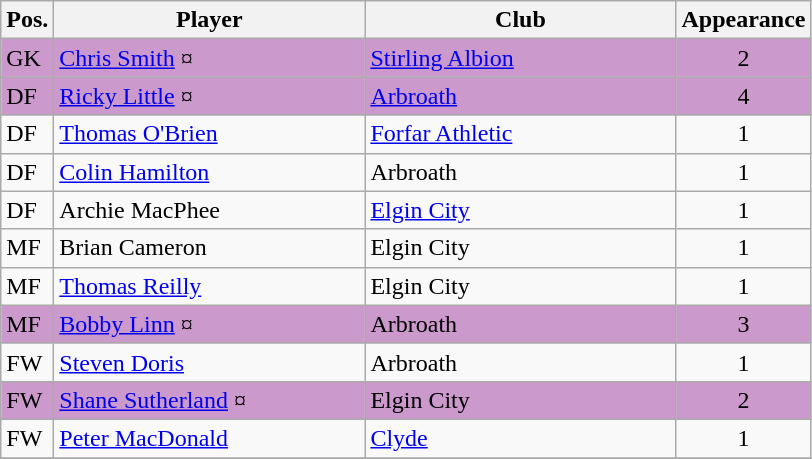<table class="wikitable">
<tr>
<th>Pos.</th>
<th>Player</th>
<th>Club</th>
<th>Appearance</th>
</tr>
<tr style="background:#cc99cc;">
<td>GK</td>
<td style="width:200px;"><a href='#'>Chris Smith</a> ¤</td>
<td style="width:200px;"><a href='#'>Stirling Albion</a></td>
<td align="center">2</td>
</tr>
<tr style="background:#cc99cc;">
<td>DF</td>
<td><a href='#'>Ricky Little</a> ¤</td>
<td><a href='#'>Arbroath</a></td>
<td align="center">4</td>
</tr>
<tr>
<td>DF</td>
<td><a href='#'>Thomas O'Brien</a></td>
<td><a href='#'>Forfar Athletic</a></td>
<td align="center">1</td>
</tr>
<tr>
<td>DF</td>
<td><a href='#'>Colin Hamilton</a></td>
<td>Arbroath</td>
<td align="center">1</td>
</tr>
<tr>
<td>DF</td>
<td>Archie MacPhee</td>
<td><a href='#'>Elgin City</a></td>
<td align="center">1</td>
</tr>
<tr>
<td>MF</td>
<td>Brian Cameron</td>
<td>Elgin City</td>
<td align="center">1</td>
</tr>
<tr>
<td>MF</td>
<td><a href='#'>Thomas Reilly</a></td>
<td>Elgin City</td>
<td align="center">1</td>
</tr>
<tr style="background:#cc99cc;">
<td>MF</td>
<td><a href='#'>Bobby Linn</a> ¤</td>
<td>Arbroath</td>
<td align="center">3</td>
</tr>
<tr>
<td>FW</td>
<td><a href='#'>Steven Doris</a></td>
<td>Arbroath</td>
<td align="center">1</td>
</tr>
<tr style="background:#cc99cc;">
<td>FW</td>
<td><a href='#'>Shane Sutherland</a> ¤</td>
<td>Elgin City</td>
<td align="center">2</td>
</tr>
<tr>
<td>FW</td>
<td><a href='#'>Peter MacDonald</a></td>
<td><a href='#'>Clyde</a></td>
<td align="center">1</td>
</tr>
<tr>
</tr>
</table>
